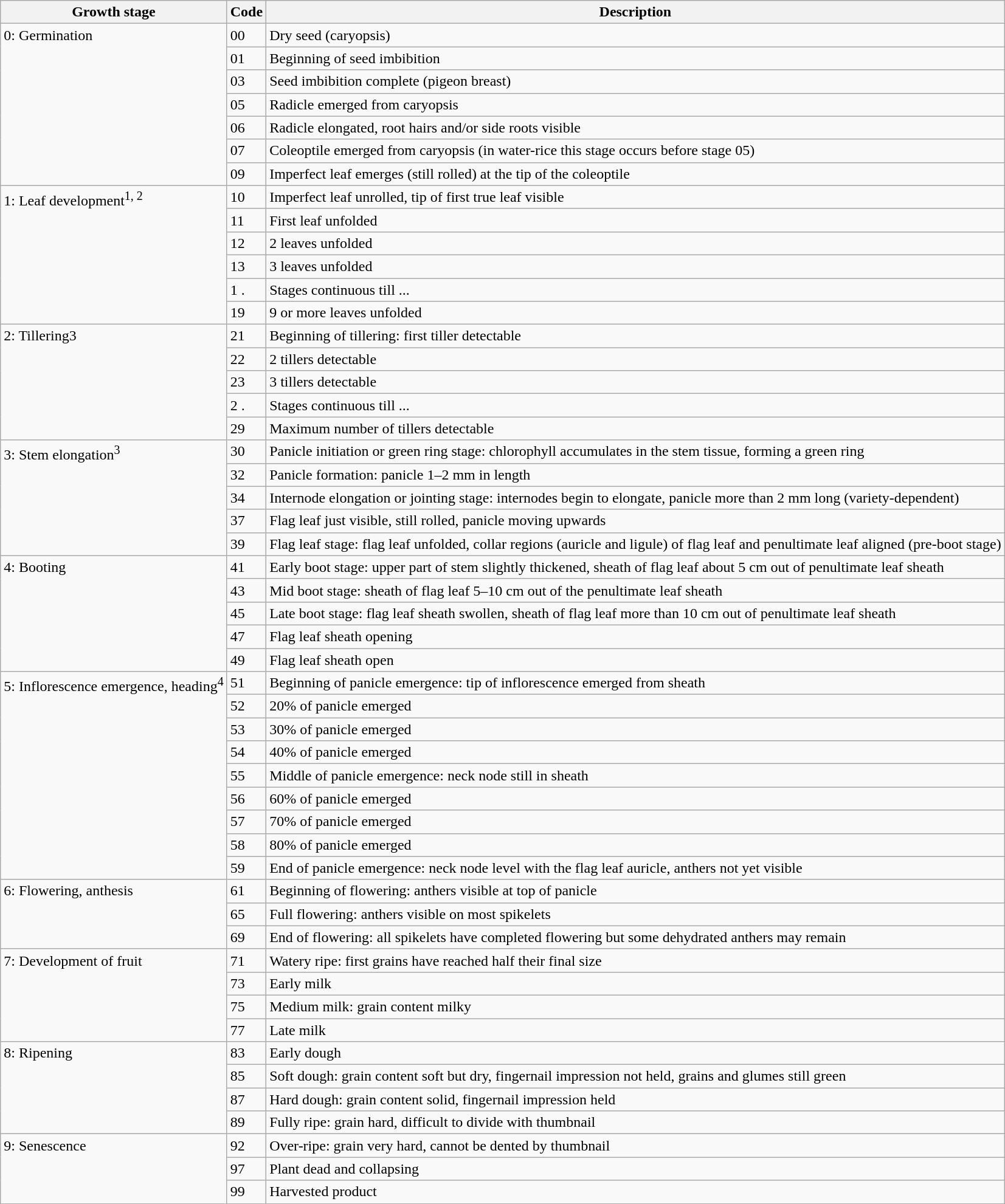<table class="wikitable" style="clear">
<tr>
<th>Growth stage</th>
<th>Code</th>
<th>Description</th>
</tr>
<tr>
<td rowspan="7" style="vertical-align:top">0: Germination</td>
<td>00</td>
<td>Dry seed (caryopsis)</td>
</tr>
<tr>
<td>01</td>
<td>Beginning of seed imbibition</td>
</tr>
<tr>
<td>03</td>
<td>Seed imbibition complete (pigeon breast)</td>
</tr>
<tr>
<td>05</td>
<td>Radicle emerged from caryopsis</td>
</tr>
<tr>
<td>06</td>
<td>Radicle elongated, root hairs and/or side roots visible</td>
</tr>
<tr>
<td>07</td>
<td>Coleoptile emerged from caryopsis (in water-rice this stage occurs before stage 05)</td>
</tr>
<tr>
<td>09</td>
<td>Imperfect leaf emerges (still rolled) at the tip of the coleoptile</td>
</tr>
<tr>
<td rowspan="6" style="vertical-align:top">1: Leaf development<sup>1, 2</sup></td>
<td>10</td>
<td>Imperfect leaf unrolled, tip of first true leaf visible</td>
</tr>
<tr>
<td>11</td>
<td>First leaf unfolded</td>
</tr>
<tr>
<td>12</td>
<td>2 leaves unfolded</td>
</tr>
<tr>
<td>13</td>
<td>3 leaves unfolded</td>
</tr>
<tr>
<td>1 .</td>
<td>Stages continuous till ...</td>
</tr>
<tr>
<td>19</td>
<td>9 or more leaves unfolded</td>
</tr>
<tr>
<td rowspan="5" style="vertical-align:top">2: Tillering3</td>
<td>21</td>
<td>Beginning of tillering: first tiller detectable</td>
</tr>
<tr>
<td>22</td>
<td>2 tillers detectable</td>
</tr>
<tr>
<td>23</td>
<td>3 tillers detectable</td>
</tr>
<tr>
<td>2 .</td>
<td>Stages continuous till ...</td>
</tr>
<tr>
<td>29</td>
<td>Maximum number of tillers detectable</td>
</tr>
<tr>
<td rowspan="5" style="vertical-align:top">3: Stem elongation<sup>3</sup></td>
<td>30</td>
<td>Panicle initiation or green ring stage: chlorophyll accumulates in the stem tissue, forming a green ring</td>
</tr>
<tr>
<td>32</td>
<td>Panicle formation: panicle 1–2 mm in length</td>
</tr>
<tr>
<td>34</td>
<td>Internode elongation or jointing stage: internodes begin to elongate, panicle more than 2 mm long (variety-dependent)</td>
</tr>
<tr>
<td>37</td>
<td>Flag leaf just visible, still rolled, panicle moving upwards</td>
</tr>
<tr>
<td>39</td>
<td>Flag leaf stage: flag leaf unfolded, collar regions (auricle and ligule) of flag leaf and penultimate leaf aligned (pre-boot stage)</td>
</tr>
<tr>
<td rowspan="5" style="vertical-align:top">4: Booting</td>
<td>41</td>
<td>Early boot stage: upper part of stem slightly thickened, sheath of flag leaf about 5 cm out of penultimate leaf sheath</td>
</tr>
<tr>
<td>43</td>
<td>Mid boot stage: sheath of flag leaf 5–10 cm out of the penultimate leaf sheath</td>
</tr>
<tr>
<td>45</td>
<td>Late boot stage: flag leaf sheath swollen, sheath of flag leaf more than 10 cm out of penultimate leaf sheath</td>
</tr>
<tr>
<td>47</td>
<td>Flag leaf sheath opening</td>
</tr>
<tr>
<td>49</td>
<td>Flag leaf sheath open</td>
</tr>
<tr>
<td rowspan="9" style="vertical-align:top">5: Inflorescence emergence, heading<sup>4</sup></td>
<td>51</td>
<td>Beginning of panicle emergence: tip of inflorescence emerged from sheath</td>
</tr>
<tr>
<td>52</td>
<td>20% of panicle emerged</td>
</tr>
<tr>
<td>53</td>
<td>30% of panicle emerged</td>
</tr>
<tr>
<td>54</td>
<td>40% of panicle emerged</td>
</tr>
<tr>
<td>55</td>
<td>Middle of panicle emergence: neck node still in sheath</td>
</tr>
<tr>
<td>56</td>
<td>60% of panicle emerged</td>
</tr>
<tr>
<td>57</td>
<td>70% of panicle emerged</td>
</tr>
<tr>
<td>58</td>
<td>80% of panicle emerged</td>
</tr>
<tr>
<td>59</td>
<td>End of panicle emergence: neck node level with the flag leaf auricle, anthers not yet visible</td>
</tr>
<tr>
<td rowspan="3" style="vertical-align:top">6: Flowering, anthesis</td>
<td>61</td>
<td>Beginning of flowering: anthers visible at top of panicle</td>
</tr>
<tr>
<td>65</td>
<td>Full flowering: anthers visible on most spikelets</td>
</tr>
<tr>
<td>69</td>
<td>End of flowering: all spikelets have completed flowering but some dehydrated anthers may remain</td>
</tr>
<tr>
<td rowspan="4" style="vertical-align:top">7: Development of fruit</td>
<td>71</td>
<td>Watery ripe: first grains have reached half their final size</td>
</tr>
<tr>
<td>73</td>
<td>Early milk</td>
</tr>
<tr>
<td>75</td>
<td>Medium milk: grain content milky</td>
</tr>
<tr>
<td>77</td>
<td>Late milk</td>
</tr>
<tr>
<td rowspan="4" style="vertical-align:top">8: Ripening</td>
<td>83</td>
<td>Early dough</td>
</tr>
<tr>
<td>85</td>
<td>Soft dough: grain content soft but dry, fingernail impression not held, grains and glumes still green</td>
</tr>
<tr>
<td>87</td>
<td>Hard dough: grain content solid, fingernail impression held</td>
</tr>
<tr>
<td>89</td>
<td>Fully ripe: grain hard, difficult to divide with thumbnail</td>
</tr>
<tr>
<td rowspan="3" style="vertical-align:top">9: Senescence</td>
<td>92</td>
<td>Over-ripe: grain very hard, cannot be dented by thumbnail</td>
</tr>
<tr>
<td>97</td>
<td>Plant dead and collapsing</td>
</tr>
<tr>
<td>99</td>
<td>Harvested product</td>
</tr>
</table>
